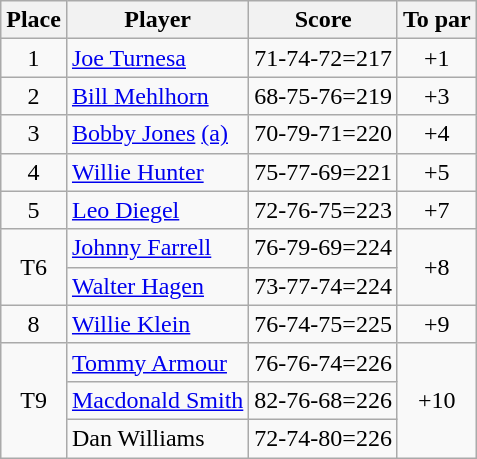<table class=wikitable>
<tr>
<th>Place</th>
<th>Player</th>
<th>Score</th>
<th>To par</th>
</tr>
<tr>
<td align=center>1</td>
<td> <a href='#'>Joe Turnesa</a></td>
<td>71-74-72=217</td>
<td align=center>+1</td>
</tr>
<tr>
<td align=center>2</td>
<td> <a href='#'>Bill Mehlhorn</a></td>
<td>68-75-76=219</td>
<td align=center>+3</td>
</tr>
<tr>
<td align=center>3</td>
<td> <a href='#'>Bobby Jones</a> <a href='#'>(a)</a></td>
<td>70-79-71=220</td>
<td align=center>+4</td>
</tr>
<tr>
<td align=center>4</td>
<td> <a href='#'>Willie Hunter</a></td>
<td>75-77-69=221</td>
<td align=center>+5</td>
</tr>
<tr>
<td align=center>5</td>
<td> <a href='#'>Leo Diegel</a></td>
<td>72-76-75=223</td>
<td align=center>+7</td>
</tr>
<tr>
<td rowspan=2 align=center>T6</td>
<td> <a href='#'>Johnny Farrell</a></td>
<td>76-79-69=224</td>
<td rowspan=2 align=center>+8</td>
</tr>
<tr>
<td> <a href='#'>Walter Hagen</a></td>
<td>73-77-74=224</td>
</tr>
<tr>
<td align=center>8</td>
<td> <a href='#'>Willie Klein</a></td>
<td>76-74-75=225</td>
<td align=center>+9</td>
</tr>
<tr>
<td rowspan=3 align=center>T9</td>
<td> <a href='#'>Tommy Armour</a></td>
<td>76-76-74=226</td>
<td rowspan=3 align=center>+10</td>
</tr>
<tr>
<td> <a href='#'>Macdonald Smith</a></td>
<td>82-76-68=226</td>
</tr>
<tr>
<td> Dan Williams</td>
<td>72-74-80=226</td>
</tr>
</table>
